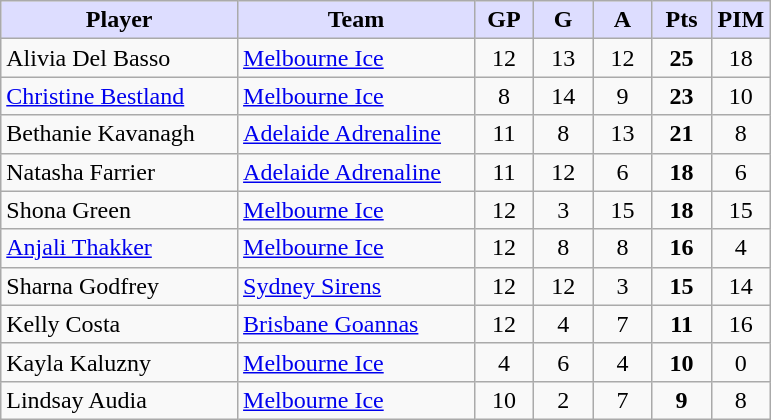<table class="wikitable" style="text-align:center">
<tr>
<th style="background:#ddf; width:30%;">Player</th>
<th style="background:#ddf; width:30%;">Team</th>
<th style="background:#ddf; width:7.5%;">GP</th>
<th style="background:#ddf; width:7.5%;">G</th>
<th style="background:#ddf; width:7.5%;">A</th>
<th style="background:#ddf; width:7.5%;">Pts</th>
<th style="background:#ddf; width:7.5%;">PIM</th>
</tr>
<tr>
<td align=left>Alivia Del Basso</td>
<td align=left><a href='#'>Melbourne Ice</a></td>
<td>12</td>
<td>13</td>
<td>12</td>
<td><strong>25</strong></td>
<td>18</td>
</tr>
<tr>
<td align=left><a href='#'>Christine Bestland</a></td>
<td align=left><a href='#'>Melbourne Ice</a></td>
<td>8</td>
<td>14</td>
<td>9</td>
<td><strong>23</strong></td>
<td>10</td>
</tr>
<tr>
<td align=left>Bethanie Kavanagh</td>
<td align=left><a href='#'>Adelaide Adrenaline</a></td>
<td>11</td>
<td>8</td>
<td>13</td>
<td><strong>21</strong></td>
<td>8</td>
</tr>
<tr>
<td align=left>Natasha Farrier</td>
<td align=left><a href='#'>Adelaide Adrenaline</a></td>
<td>11</td>
<td>12</td>
<td>6</td>
<td><strong>18</strong></td>
<td>6</td>
</tr>
<tr>
<td align=left>Shona Green</td>
<td align=left><a href='#'>Melbourne Ice</a></td>
<td>12</td>
<td>3</td>
<td>15</td>
<td><strong>18</strong></td>
<td>15</td>
</tr>
<tr>
<td align=left><a href='#'>Anjali Thakker</a></td>
<td align=left><a href='#'>Melbourne Ice</a></td>
<td>12</td>
<td>8</td>
<td>8</td>
<td><strong>16</strong></td>
<td>4</td>
</tr>
<tr>
<td align=left>Sharna Godfrey</td>
<td align=left><a href='#'>Sydney Sirens</a></td>
<td>12</td>
<td>12</td>
<td>3</td>
<td><strong>15</strong></td>
<td>14</td>
</tr>
<tr>
<td align=left>Kelly Costa</td>
<td align=left><a href='#'>Brisbane Goannas</a></td>
<td>12</td>
<td>4</td>
<td>7</td>
<td><strong>11</strong></td>
<td>16</td>
</tr>
<tr>
<td align=left>Kayla Kaluzny</td>
<td align=left><a href='#'>Melbourne Ice</a></td>
<td>4</td>
<td>6</td>
<td>4</td>
<td><strong>10</strong></td>
<td>0</td>
</tr>
<tr>
<td align=left>Lindsay Audia</td>
<td align=left><a href='#'>Melbourne Ice</a></td>
<td>10</td>
<td>2</td>
<td>7</td>
<td><strong>9</strong></td>
<td>8</td>
</tr>
</table>
